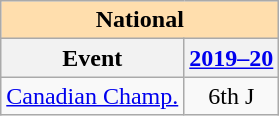<table class="wikitable" style="text-align:center">
<tr | 1>
<th style="background-color: #ffdead; " colspan=2 align=center>National</th>
</tr>
<tr>
<th>Event</th>
<th><a href='#'>2019–20</a></th>
</tr>
<tr>
<td align=left><a href='#'>Canadian Champ.</a></td>
<td>6th J</td>
</tr>
</table>
